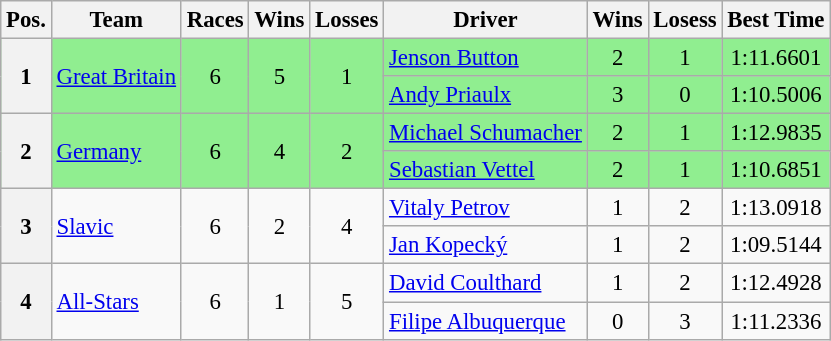<table class="wikitable" style="font-size: 95%;">
<tr>
<th>Pos.</th>
<th>Team</th>
<th>Races</th>
<th>Wins</th>
<th>Losses</th>
<th>Driver</th>
<th>Wins</th>
<th>Losess</th>
<th>Best Time</th>
</tr>
<tr style="background:lightgreen;">
<th rowspan=2>1</th>
<td rowspan=2> <a href='#'>Great Britain</a></td>
<td rowspan=2 align=center>6</td>
<td rowspan=2 align=center>5</td>
<td rowspan=2 align=center>1</td>
<td> <a href='#'>Jenson Button</a></td>
<td align=center>2</td>
<td align=center>1</td>
<td align=center>1:11.6601</td>
</tr>
<tr style="background:lightgreen;">
<td> <a href='#'>Andy Priaulx</a></td>
<td align=center>3</td>
<td align=center>0</td>
<td align=center>1:10.5006</td>
</tr>
<tr style="background:lightgreen;">
<th rowspan=2>2</th>
<td rowspan=2> <a href='#'>Germany</a></td>
<td rowspan=2 align=center>6</td>
<td rowspan=2 align=center>4</td>
<td rowspan=2 align=center>2</td>
<td> <a href='#'>Michael Schumacher</a></td>
<td align=center>2</td>
<td align=center>1</td>
<td align=center>1:12.9835</td>
</tr>
<tr style="background:lightgreen;">
<td> <a href='#'>Sebastian Vettel</a></td>
<td align=center>2</td>
<td align=center>1</td>
<td align=center>1:10.6851</td>
</tr>
<tr>
<th rowspan=2>3</th>
<td rowspan=2> <a href='#'>Slavic</a></td>
<td rowspan=2 align=center>6</td>
<td rowspan=2 align=center>2</td>
<td rowspan=2 align=center>4</td>
<td> <a href='#'>Vitaly Petrov</a></td>
<td align=center>1</td>
<td align=center>2</td>
<td align=center>1:13.0918</td>
</tr>
<tr>
<td> <a href='#'>Jan Kopecký</a></td>
<td align=center>1</td>
<td align=center>2</td>
<td align=center>1:09.5144</td>
</tr>
<tr>
<th rowspan=2>4</th>
<td rowspan=2> <a href='#'>All-Stars</a></td>
<td rowspan=2 align=center>6</td>
<td rowspan=2 align=center>1</td>
<td rowspan=2 align=center>5</td>
<td> <a href='#'>David Coulthard</a></td>
<td align=center>1</td>
<td align=center>2</td>
<td align=center>1:12.4928</td>
</tr>
<tr>
<td> <a href='#'>Filipe Albuquerque</a></td>
<td align=center>0</td>
<td align=center>3</td>
<td align=center>1:11.2336</td>
</tr>
</table>
